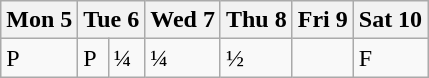<table class="wikitable olympic-schedule table-tennis">
<tr>
<th>Mon 5</th>
<th colspan="2">Tue 6</th>
<th>Wed 7</th>
<th>Thu 8</th>
<th>Fri 9</th>
<th>Sat 10</th>
</tr>
<tr>
<td class="prelims">P</td>
<td class="prelims">P</td>
<td class="quarterfinals">¼</td>
<td class="quarterfinals">¼</td>
<td class="semifinals">½</td>
<td></td>
<td class="final">F</td>
</tr>
</table>
